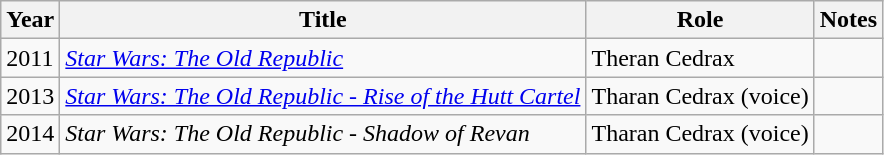<table class="wikitable">
<tr>
<th>Year</th>
<th>Title</th>
<th>Role</th>
<th>Notes</th>
</tr>
<tr>
<td>2011</td>
<td><em><a href='#'>Star Wars: The Old Republic</a></em></td>
<td>Theran Cedrax</td>
<td></td>
</tr>
<tr>
<td>2013</td>
<td><em><a href='#'>Star Wars: The Old Republic - Rise of the Hutt Cartel</a></em></td>
<td>Tharan Cedrax (voice)</td>
<td></td>
</tr>
<tr>
<td>2014</td>
<td><em>Star Wars: The Old Republic - Shadow of Revan </em></td>
<td>Tharan Cedrax (voice)</td>
<td></td>
</tr>
</table>
